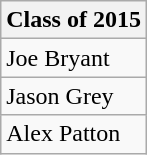<table class="wikitable" border="1">
<tr>
<th>Class of 2015</th>
</tr>
<tr>
<td>Joe Bryant</td>
</tr>
<tr>
<td>Jason Grey</td>
</tr>
<tr>
<td>Alex Patton</td>
</tr>
</table>
